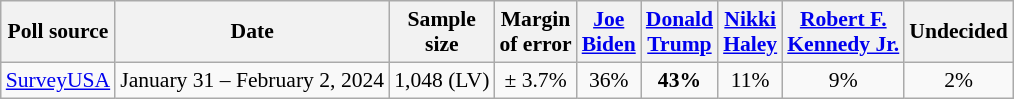<table class="wikitable sortable mw-datatable" style="text-align:center;font-size:90%;line-height:17px">
<tr>
<th>Poll source</th>
<th>Date</th>
<th>Sample<br>size</th>
<th>Margin<br>of error</th>
<th class="unsortable"><a href='#'>Joe<br>Biden</a><br><small></small></th>
<th class="unsortable"><a href='#'>Donald<br>Trump</a><br><small></small></th>
<th class="unsortable"><a href='#'>Nikki<br>Haley</a><br><small></small></th>
<th class="unsortable"><a href='#'>Robert F.<br>Kennedy Jr.</a><br><small></small></th>
<th class="unsortable">Undecided</th>
</tr>
<tr>
<td><a href='#'>SurveyUSA</a></td>
<td>January 31 – February 2, 2024</td>
<td>1,048 (LV)</td>
<td>± 3.7%</td>
<td>36%</td>
<td><strong>43%</strong></td>
<td>11%</td>
<td>9%</td>
<td>2%</td>
</tr>
</table>
